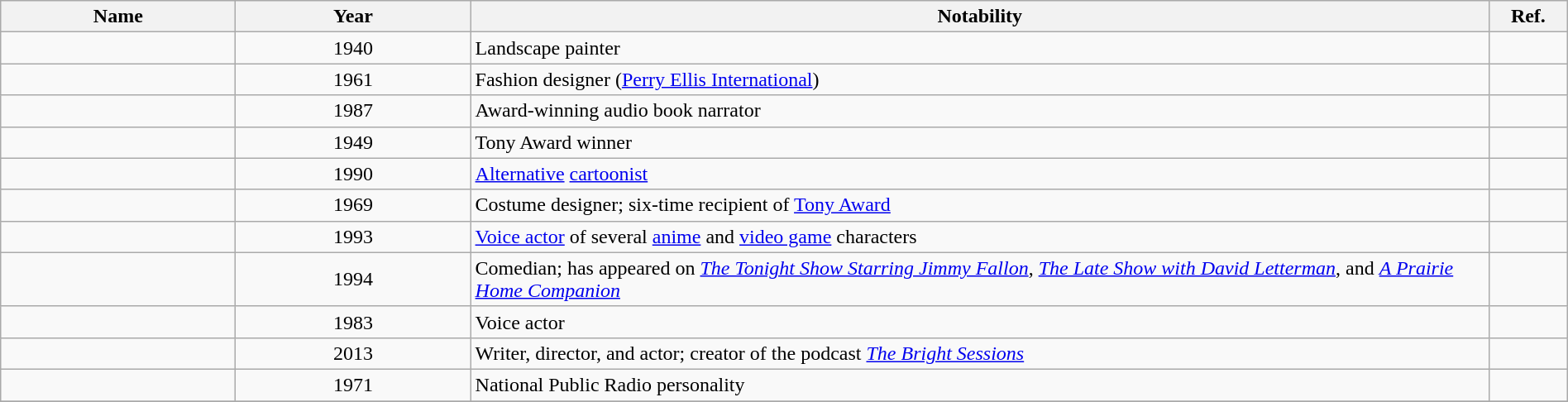<table class="wikitable sortable" style="width:100%">
<tr>
<th width="15%">Name</th>
<th width="15%">Year</th>
<th width="65%" class="unsortable">Notability</th>
<th width="5%" class="unsortable">Ref.</th>
</tr>
<tr>
<td></td>
<td align="center">1940</td>
<td>Landscape painter</td>
<td align="center"></td>
</tr>
<tr>
<td></td>
<td align="center">1961</td>
<td>Fashion designer (<a href='#'>Perry Ellis International</a>)</td>
<td align="center"></td>
</tr>
<tr>
<td></td>
<td align="center">1987</td>
<td>Award-winning audio book narrator</td>
<td align="center"><br></td>
</tr>
<tr>
<td></td>
<td align="center">1949</td>
<td>Tony Award winner</td>
<td align="center"></td>
</tr>
<tr>
<td></td>
<td align="center">1990</td>
<td><a href='#'>Alternative</a> <a href='#'>cartoonist</a></td>
<td align="center"></td>
</tr>
<tr>
<td></td>
<td align="center">1969</td>
<td>Costume designer; six-time recipient of <a href='#'>Tony Award</a></td>
<td align="center"></td>
</tr>
<tr>
<td></td>
<td align="center">1993</td>
<td><a href='#'>Voice actor</a> of several <a href='#'>anime</a> and <a href='#'>video game</a> characters</td>
<td align="center"></td>
</tr>
<tr>
<td></td>
<td align="center">1994</td>
<td>Comedian; has appeared on <em><a href='#'>The Tonight Show Starring Jimmy Fallon</a></em>, <em><a href='#'>The Late Show with David Letterman</a></em>, and <em><a href='#'>A Prairie Home Companion</a></em></td>
<td align="center"></td>
</tr>
<tr>
<td></td>
<td align="center">1983</td>
<td>Voice actor</td>
<td align="center"></td>
</tr>
<tr>
<td></td>
<td align="center">2013</td>
<td>Writer, director, and actor; creator of the podcast <em><a href='#'>The Bright Sessions</a></em></td>
<td align="center"></td>
</tr>
<tr>
<td></td>
<td align="center">1971</td>
<td>National Public Radio personality</td>
<td align="center"></td>
</tr>
<tr>
</tr>
</table>
